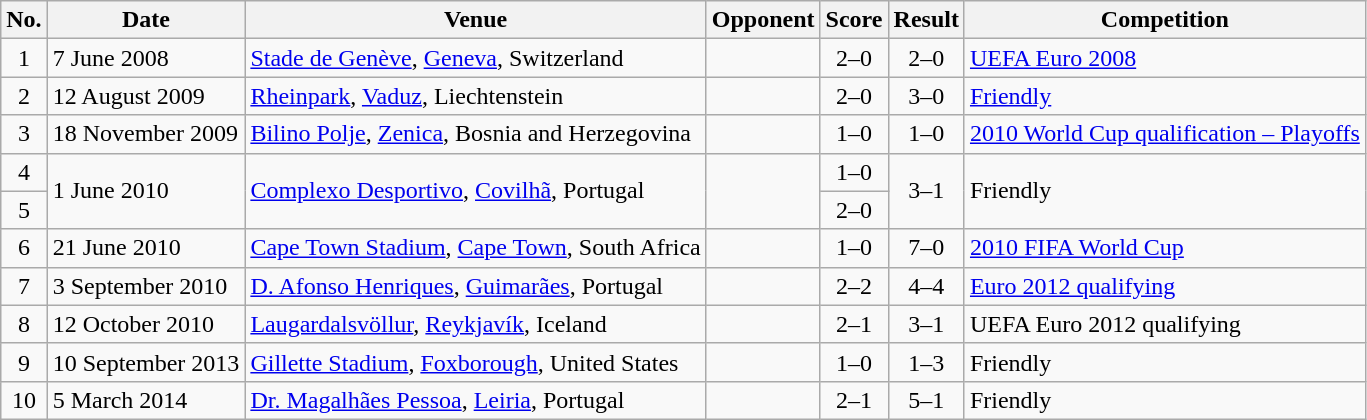<table class="wikitable sortable">
<tr>
<th scope="col">No.</th>
<th scope="col">Date</th>
<th scope="col">Venue</th>
<th scope="col">Opponent</th>
<th scope="col">Score</th>
<th scope="col">Result</th>
<th scope="col">Competition</th>
</tr>
<tr>
<td style="text-align:center">1</td>
<td>7 June 2008</td>
<td><a href='#'>Stade de Genève</a>, <a href='#'>Geneva</a>, Switzerland</td>
<td></td>
<td style="text-align:center">2–0</td>
<td style="text-align:center">2–0</td>
<td><a href='#'>UEFA Euro 2008</a></td>
</tr>
<tr>
<td style="text-align:center">2</td>
<td>12 August 2009</td>
<td><a href='#'>Rheinpark</a>, <a href='#'>Vaduz</a>, Liechtenstein</td>
<td></td>
<td style="text-align:center">2–0</td>
<td style="text-align:center">3–0</td>
<td><a href='#'>Friendly</a></td>
</tr>
<tr>
<td style="text-align:center">3</td>
<td>18 November 2009</td>
<td><a href='#'>Bilino Polje</a>, <a href='#'>Zenica</a>, Bosnia and Herzegovina</td>
<td></td>
<td style="text-align:center">1–0</td>
<td style="text-align:center">1–0</td>
<td><a href='#'>2010 World Cup qualification – Playoffs</a></td>
</tr>
<tr>
<td style="text-align:center">4</td>
<td rowspan="2">1 June 2010</td>
<td rowspan="2"><a href='#'>Complexo Desportivo</a>, <a href='#'>Covilhã</a>, Portugal</td>
<td rowspan="2"></td>
<td style="text-align:center">1–0</td>
<td rowspan="2" style="text-align:center">3–1</td>
<td rowspan="2">Friendly</td>
</tr>
<tr>
<td style="text-align:center">5</td>
<td style="text-align:center">2–0</td>
</tr>
<tr>
<td style="text-align:center">6</td>
<td>21 June 2010</td>
<td><a href='#'>Cape Town Stadium</a>, <a href='#'>Cape Town</a>, South Africa</td>
<td></td>
<td style="text-align:center">1–0</td>
<td style="text-align:center">7–0</td>
<td><a href='#'>2010 FIFA World Cup</a></td>
</tr>
<tr>
<td style="text-align:center">7</td>
<td>3 September 2010</td>
<td><a href='#'>D. Afonso Henriques</a>, <a href='#'>Guimarães</a>, Portugal</td>
<td></td>
<td style="text-align:center">2–2</td>
<td style="text-align:center">4–4</td>
<td><a href='#'>Euro 2012 qualifying</a></td>
</tr>
<tr>
<td style="text-align:center">8</td>
<td>12 October 2010</td>
<td><a href='#'>Laugardalsvöllur</a>, <a href='#'>Reykjavík</a>, Iceland</td>
<td></td>
<td style="text-align:center">2–1</td>
<td style="text-align:center">3–1</td>
<td>UEFA Euro 2012 qualifying</td>
</tr>
<tr>
<td style="text-align:center">9</td>
<td>10 September 2013</td>
<td><a href='#'>Gillette Stadium</a>, <a href='#'>Foxborough</a>, United States</td>
<td></td>
<td style="text-align:center">1–0</td>
<td style="text-align:center">1–3</td>
<td>Friendly</td>
</tr>
<tr>
<td style="text-align:center">10</td>
<td>5 March 2014</td>
<td><a href='#'>Dr. Magalhães Pessoa</a>, <a href='#'>Leiria</a>, Portugal</td>
<td></td>
<td style="text-align:center">2–1</td>
<td style="text-align:center">5–1</td>
<td>Friendly</td>
</tr>
</table>
